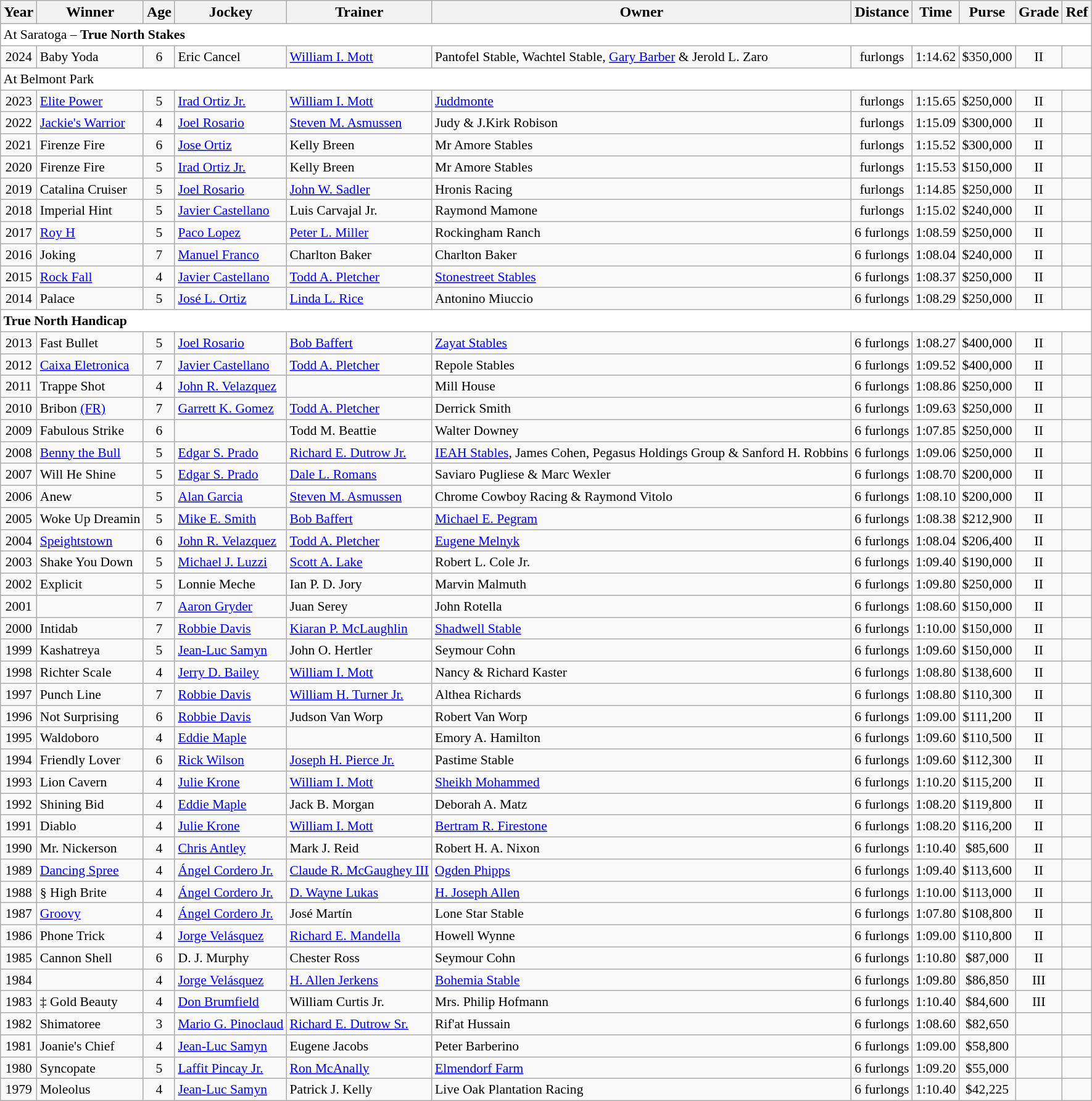<table class="wikitable sortable">
<tr>
<th>Year</th>
<th>Winner</th>
<th>Age</th>
<th>Jockey</th>
<th>Trainer</th>
<th>Owner</th>
<th>Distance</th>
<th>Time</th>
<th>Purse</th>
<th>Grade</th>
<th>Ref</th>
</tr>
<tr style="font-size:90%; background-color:white">
<td align="left" colspan=11>At Saratoga – <strong>True North Stakes</strong></td>
</tr>
<tr style="font-size:90%;°">
<td align=center>2024</td>
<td>Baby Yoda</td>
<td align=center>6</td>
<td>Eric Cancel</td>
<td><a href='#'>William I. Mott</a></td>
<td>Pantofel Stable, Wachtel Stable, <a href='#'>Gary Barber</a> & Jerold L. Zaro</td>
<td align=center> furlongs</td>
<td align=center>1:14.62</td>
<td align=center>$350,000</td>
<td align=center>II</td>
<td></td>
</tr>
<tr style="font-size:90%; background-color:white">
<td align="left" colspan=11>At Belmont Park</td>
</tr>
<tr style="font-size:90%;°">
<td align=center>2023</td>
<td><a href='#'>Elite Power</a></td>
<td align=center>5</td>
<td><a href='#'>Irad Ortiz Jr.</a></td>
<td><a href='#'>William I. Mott</a></td>
<td><a href='#'>Juddmonte</a></td>
<td align=center> furlongs</td>
<td align=center>1:15.65</td>
<td align=center>$250,000</td>
<td align=center>II</td>
<td></td>
</tr>
<tr style="font-size:90%;°">
<td align=center>2022</td>
<td><a href='#'>Jackie's Warrior</a></td>
<td align=center>4</td>
<td><a href='#'>Joel Rosario</a></td>
<td><a href='#'>Steven M. Asmussen</a></td>
<td>Judy & J.Kirk Robison</td>
<td align=center> furlongs</td>
<td align=center>1:15.09</td>
<td align=center>$300,000</td>
<td align=center>II</td>
<td></td>
</tr>
<tr style="font-size:90%;°">
<td align=center>2021</td>
<td>Firenze Fire</td>
<td align=center>6</td>
<td><a href='#'>Jose Ortiz</a></td>
<td>Kelly Breen</td>
<td>Mr Amore Stables</td>
<td align=center> furlongs</td>
<td align=center>1:15.52</td>
<td align=center>$300,000</td>
<td align=center>II</td>
<td></td>
</tr>
<tr style="font-size:90%;">
<td align=center>2020</td>
<td>Firenze Fire</td>
<td align=center>5</td>
<td><a href='#'>Irad Ortiz Jr.</a></td>
<td>Kelly Breen</td>
<td>Mr Amore Stables</td>
<td align=center> furlongs</td>
<td align=center>1:15.53</td>
<td align=center>$150,000</td>
<td align=center>II</td>
<td></td>
</tr>
<tr style="font-size:90%;">
<td align=center>2019</td>
<td>Catalina Cruiser</td>
<td align=center>5</td>
<td><a href='#'>Joel Rosario</a></td>
<td><a href='#'>John W. Sadler</a></td>
<td>Hronis Racing</td>
<td align=center> furlongs</td>
<td align=center>1:14.85</td>
<td align=center>$250,000</td>
<td align=center>II</td>
<td></td>
</tr>
<tr style="font-size:90%;">
<td align=center>2018</td>
<td>Imperial Hint</td>
<td align=center>5</td>
<td><a href='#'>Javier Castellano</a></td>
<td>Luis Carvajal Jr.</td>
<td>Raymond Mamone</td>
<td align=center> furlongs</td>
<td align=center>1:15.02</td>
<td align=center>$240,000</td>
<td align=center>II</td>
<td></td>
</tr>
<tr style="font-size:90%;">
<td align=center>2017</td>
<td><a href='#'>Roy H</a></td>
<td align=center>5</td>
<td><a href='#'>Paco Lopez</a></td>
<td><a href='#'>Peter L. Miller</a></td>
<td>Rockingham Ranch</td>
<td align=center>6 furlongs</td>
<td align=center>1:08.59</td>
<td align=center>$250,000</td>
<td align=center>II</td>
<td></td>
</tr>
<tr style="font-size:90%;">
<td align=center>2016</td>
<td>Joking</td>
<td align=center>7</td>
<td><a href='#'>Manuel Franco</a></td>
<td>Charlton Baker</td>
<td>Charlton Baker</td>
<td align=center>6 furlongs</td>
<td align=center>1:08.04</td>
<td align=center>$240,000</td>
<td align=center>II</td>
<td></td>
</tr>
<tr style="font-size:90%;">
<td align=center>2015</td>
<td><a href='#'>Rock Fall</a></td>
<td align=center>4</td>
<td><a href='#'>Javier Castellano</a></td>
<td><a href='#'>Todd A. Pletcher</a></td>
<td><a href='#'>Stonestreet Stables</a></td>
<td align=center>6 furlongs</td>
<td align=center>1:08.37</td>
<td align=center>$250,000</td>
<td align=center>II</td>
<td></td>
</tr>
<tr style="font-size:90%;">
<td align=center>2014</td>
<td>Palace</td>
<td align=center>5</td>
<td><a href='#'>José L. Ortiz</a></td>
<td><a href='#'>Linda L. Rice</a></td>
<td>Antonino Miuccio</td>
<td align=center>6 furlongs</td>
<td align=center>1:08.29</td>
<td align=center>$250,000</td>
<td align=center>II</td>
<td></td>
</tr>
<tr style="font-size:90%; background-color:white">
<td align="left" colspan=11><strong>True North Handicap</strong></td>
</tr>
<tr style="font-size:90%;">
<td align=center>2013</td>
<td>Fast Bullet</td>
<td align=center>5</td>
<td><a href='#'>Joel Rosario</a></td>
<td><a href='#'>Bob Baffert</a></td>
<td><a href='#'>Zayat Stables</a></td>
<td align=center>6 furlongs</td>
<td align=center>1:08.27</td>
<td align=center>$400,000</td>
<td align=center>II</td>
<td></td>
</tr>
<tr style="font-size:90%;">
<td align=center>2012</td>
<td><a href='#'>Caixa Eletronica</a></td>
<td align=center>7</td>
<td><a href='#'>Javier Castellano</a></td>
<td><a href='#'>Todd A. Pletcher</a></td>
<td>Repole Stables</td>
<td align=center>6 furlongs</td>
<td align=center>1:09.52</td>
<td align=center>$400,000</td>
<td align=center>II</td>
<td></td>
</tr>
<tr style="font-size:90%;">
<td align=center>2011</td>
<td>Trappe Shot</td>
<td align=center>4</td>
<td><a href='#'>John R. Velazquez</a></td>
<td></td>
<td>Mill House</td>
<td align=center>6 furlongs</td>
<td align=center>1:08.86</td>
<td align=center>$250,000</td>
<td align=center>II</td>
<td></td>
</tr>
<tr style="font-size:90%;">
<td align=center>2010</td>
<td>Bribon <a href='#'>(FR)</a></td>
<td align=center>7</td>
<td><a href='#'>Garrett K. Gomez</a></td>
<td><a href='#'>Todd A. Pletcher</a></td>
<td>Derrick Smith</td>
<td align=center>6 furlongs</td>
<td align=center>1:09.63</td>
<td align=center>$250,000</td>
<td align=center>II</td>
<td></td>
</tr>
<tr style="font-size:90%;">
<td align=center>2009</td>
<td>Fabulous Strike</td>
<td align=center>6</td>
<td></td>
<td>Todd M. Beattie</td>
<td>Walter Downey</td>
<td align=center>6 furlongs</td>
<td align=center>1:07.85</td>
<td align=center>$250,000</td>
<td align=center>II</td>
<td></td>
</tr>
<tr style="font-size:90%;">
<td align=center>2008</td>
<td><a href='#'>Benny the Bull</a></td>
<td align=center>5</td>
<td><a href='#'>Edgar S. Prado</a></td>
<td><a href='#'>Richard E. Dutrow Jr.</a></td>
<td><a href='#'>IEAH Stables</a>, James Cohen, Pegasus Holdings Group & Sanford H. Robbins</td>
<td align=center>6 furlongs</td>
<td align=center>1:09.06</td>
<td align=center>$250,000</td>
<td align=center>II</td>
<td></td>
</tr>
<tr style="font-size:90%;">
<td align=center>2007</td>
<td>Will He Shine</td>
<td align=center>5</td>
<td><a href='#'>Edgar S. Prado</a></td>
<td><a href='#'>Dale L. Romans</a></td>
<td>Saviaro Pugliese & Marc Wexler</td>
<td align=center>6 furlongs</td>
<td align=center>1:08.70</td>
<td align=center>$200,000</td>
<td align=center>II</td>
<td></td>
</tr>
<tr style="font-size:90%;">
<td align=center>2006</td>
<td>Anew</td>
<td align=center>5</td>
<td><a href='#'>Alan Garcia</a></td>
<td><a href='#'>Steven M. Asmussen</a></td>
<td>Chrome Cowboy Racing & Raymond Vitolo</td>
<td align=center>6 furlongs</td>
<td align=center>1:08.10</td>
<td align=center>$200,000</td>
<td align=center>II</td>
<td></td>
</tr>
<tr style="font-size:90%;">
<td align=center>2005</td>
<td>Woke Up Dreamin</td>
<td align=center>5</td>
<td><a href='#'>Mike E. Smith</a></td>
<td><a href='#'>Bob Baffert</a></td>
<td><a href='#'>Michael E. Pegram</a></td>
<td align=center>6 furlongs</td>
<td align=center>1:08.38</td>
<td align=center>$212,900</td>
<td align=center>II</td>
<td></td>
</tr>
<tr style="font-size:90%;">
<td align=center>2004</td>
<td><a href='#'>Speightstown</a></td>
<td align=center>6</td>
<td><a href='#'>John R. Velazquez</a></td>
<td><a href='#'>Todd A. Pletcher</a></td>
<td><a href='#'>Eugene Melnyk</a></td>
<td align=center>6 furlongs</td>
<td align=center>1:08.04</td>
<td align=center>$206,400</td>
<td align=center>II</td>
<td></td>
</tr>
<tr style="font-size:90%;">
<td align=center>2003</td>
<td>Shake You Down</td>
<td align=center>5</td>
<td><a href='#'>Michael J. Luzzi</a></td>
<td><a href='#'>Scott A. Lake</a></td>
<td>Robert L. Cole Jr.</td>
<td align=center>6 furlongs</td>
<td align=center>1:09.40</td>
<td align=center>$190,000</td>
<td align=center>II</td>
<td></td>
</tr>
<tr style="font-size:90%;">
<td align=center>2002</td>
<td>Explicit</td>
<td align=center>5</td>
<td>Lonnie Meche</td>
<td>Ian P. D. Jory</td>
<td>Marvin Malmuth</td>
<td align=center>6 furlongs</td>
<td align=center>1:09.80</td>
<td align=center>$250,000</td>
<td align=center>II</td>
<td></td>
</tr>
<tr style="font-size:90%;">
<td align=center>2001</td>
<td></td>
<td align=center>7</td>
<td><a href='#'>Aaron Gryder</a></td>
<td>Juan Serey</td>
<td>John Rotella</td>
<td align=center>6 furlongs</td>
<td align=center>1:08.60</td>
<td align=center>$150,000</td>
<td align=center>II</td>
<td></td>
</tr>
<tr style="font-size:90%;">
<td align=center>2000</td>
<td>Intidab</td>
<td align=center>7</td>
<td><a href='#'>Robbie Davis</a></td>
<td><a href='#'>Kiaran P. McLaughlin</a></td>
<td><a href='#'>Shadwell Stable</a></td>
<td align=center>6 furlongs</td>
<td align=center>1:10.00</td>
<td align=center>$150,000</td>
<td align=center>II</td>
<td></td>
</tr>
<tr style="font-size:90%;">
<td align=center>1999</td>
<td>Kashatreya</td>
<td align=center>5</td>
<td><a href='#'>Jean-Luc Samyn</a></td>
<td>John O. Hertler</td>
<td>Seymour Cohn</td>
<td align=center>6 furlongs</td>
<td align=center>1:09.60</td>
<td align=center>$150,000</td>
<td align=center>II</td>
<td></td>
</tr>
<tr style="font-size:90%;">
<td align=center>1998</td>
<td>Richter Scale</td>
<td align=center>4</td>
<td><a href='#'>Jerry D. Bailey</a></td>
<td><a href='#'>William I. Mott</a></td>
<td>Nancy & Richard Kaster</td>
<td align=center>6 furlongs</td>
<td align=center>1:08.80</td>
<td align=center>$138,600</td>
<td align=center>II</td>
<td></td>
</tr>
<tr style="font-size:90%;">
<td align=center>1997</td>
<td>Punch Line</td>
<td align=center>7</td>
<td><a href='#'>Robbie Davis</a></td>
<td><a href='#'>William H. Turner Jr.</a></td>
<td>Althea Richards</td>
<td align=center>6 furlongs</td>
<td align=center>1:08.80</td>
<td align=center>$110,300</td>
<td align=center>II</td>
<td></td>
</tr>
<tr style="font-size:90%;">
<td align=center>1996</td>
<td>Not Surprising</td>
<td align=center>6</td>
<td><a href='#'>Robbie Davis</a></td>
<td>Judson Van Worp</td>
<td>Robert Van Worp</td>
<td align=center>6 furlongs</td>
<td align=center>1:09.00</td>
<td align=center>$111,200</td>
<td align=center>II</td>
<td></td>
</tr>
<tr style="font-size:90%;">
<td align=center>1995</td>
<td>Waldoboro</td>
<td align=center>4</td>
<td><a href='#'>Eddie Maple</a></td>
<td></td>
<td>Emory A. Hamilton</td>
<td align=center>6 furlongs</td>
<td align=center>1:09.60</td>
<td align=center>$110,500</td>
<td align=center>II</td>
<td></td>
</tr>
<tr style="font-size:90%;">
<td align=center>1994</td>
<td>Friendly Lover</td>
<td align=center>6</td>
<td><a href='#'>Rick Wilson</a></td>
<td><a href='#'>Joseph H. Pierce Jr.</a></td>
<td>Pastime Stable</td>
<td align=center>6 furlongs</td>
<td align=center>1:09.60</td>
<td align=center>$112,300</td>
<td align=center>II</td>
<td></td>
</tr>
<tr style="font-size:90%;">
<td align=center>1993</td>
<td>Lion Cavern</td>
<td align=center>4</td>
<td><a href='#'>Julie Krone</a></td>
<td><a href='#'>William I. Mott</a></td>
<td><a href='#'>Sheikh Mohammed</a></td>
<td align=center>6 furlongs</td>
<td align=center>1:10.20</td>
<td align=center>$115,200</td>
<td align=center>II</td>
<td></td>
</tr>
<tr style="font-size:90%;">
<td align=center>1992</td>
<td>Shining Bid</td>
<td align=center>4</td>
<td><a href='#'>Eddie Maple</a></td>
<td>Jack B. Morgan</td>
<td>Deborah A. Matz</td>
<td align=center>6 furlongs</td>
<td align=center>1:08.20</td>
<td align=center>$119,800</td>
<td align=center>II</td>
<td></td>
</tr>
<tr style="font-size:90%;">
<td align=center>1991</td>
<td>Diablo</td>
<td align=center>4</td>
<td><a href='#'>Julie Krone</a></td>
<td><a href='#'>William I. Mott</a></td>
<td><a href='#'>Bertram R. Firestone</a></td>
<td align=center>6 furlongs</td>
<td align=center>1:08.20</td>
<td align=center>$116,200</td>
<td align=center>II</td>
<td></td>
</tr>
<tr style="font-size:90%;">
<td align=center>1990</td>
<td>Mr. Nickerson</td>
<td align=center>4</td>
<td><a href='#'>Chris Antley</a></td>
<td>Mark J. Reid</td>
<td>Robert H. A. Nixon</td>
<td align=center>6 furlongs</td>
<td align=center>1:10.40</td>
<td align=center>$85,600</td>
<td align=center>II</td>
<td></td>
</tr>
<tr style="font-size:90%;">
<td align=center>1989</td>
<td><a href='#'>Dancing Spree</a></td>
<td align=center>4</td>
<td><a href='#'>Ángel Cordero Jr.</a></td>
<td><a href='#'>Claude R. McGaughey III</a></td>
<td><a href='#'>Ogden Phipps</a></td>
<td align=center>6 furlongs</td>
<td align=center>1:09.40</td>
<td align=center>$113,600</td>
<td align=center>II</td>
<td></td>
</tr>
<tr style="font-size:90%;">
<td align=center>1988</td>
<td>§ High Brite</td>
<td align=center>4</td>
<td><a href='#'>Ángel Cordero Jr.</a></td>
<td><a href='#'>D. Wayne Lukas</a></td>
<td><a href='#'>H. Joseph Allen</a></td>
<td align=center>6 furlongs</td>
<td align=center>1:10.00</td>
<td align=center>$113,000</td>
<td align=center>II</td>
<td></td>
</tr>
<tr style="font-size:90%;">
<td align=center>1987</td>
<td><a href='#'>Groovy</a></td>
<td align=center>4</td>
<td><a href='#'>Ángel Cordero Jr.</a></td>
<td>José Martín</td>
<td>Lone Star Stable</td>
<td align=center>6 furlongs</td>
<td align=center>1:07.80</td>
<td align=center>$108,800</td>
<td align=center>II</td>
<td></td>
</tr>
<tr style="font-size:90%;">
<td align=center>1986</td>
<td>Phone Trick</td>
<td align=center>4</td>
<td><a href='#'>Jorge Velásquez</a></td>
<td><a href='#'>Richard E. Mandella</a></td>
<td>Howell Wynne</td>
<td align=center>6 furlongs</td>
<td align=center>1:09.00</td>
<td align=center>$110,800</td>
<td align=center>II</td>
<td></td>
</tr>
<tr style="font-size:90%;">
<td align=center>1985</td>
<td>Cannon Shell</td>
<td align=center>6</td>
<td>D. J. Murphy</td>
<td>Chester Ross</td>
<td>Seymour Cohn</td>
<td align=center>6 furlongs</td>
<td align=center>1:10.80</td>
<td align=center>$87,000</td>
<td align=center>II</td>
<td></td>
</tr>
<tr style="font-size:90%;">
<td align=center>1984</td>
<td></td>
<td align=center>4</td>
<td><a href='#'>Jorge Velásquez</a></td>
<td><a href='#'>H. Allen Jerkens</a></td>
<td><a href='#'>Bohemia Stable</a></td>
<td align=center>6 furlongs</td>
<td align=center>1:09.80</td>
<td align=center>$86,850</td>
<td align=center>III</td>
<td></td>
</tr>
<tr style="font-size:90%;">
<td align=center>1983</td>
<td>‡ Gold Beauty</td>
<td align=center>4</td>
<td><a href='#'>Don Brumfield</a></td>
<td>William Curtis Jr.</td>
<td>Mrs. Philip Hofmann</td>
<td align=center>6 furlongs</td>
<td align=center>1:10.40</td>
<td align=center>$84,600</td>
<td align=center>III</td>
<td></td>
</tr>
<tr style="font-size:90%;">
<td align=center>1982</td>
<td>Shimatoree</td>
<td align=center>3</td>
<td><a href='#'>Mario G. Pinoclaud</a></td>
<td><a href='#'>Richard E. Dutrow Sr.</a></td>
<td>Rif'at Hussain</td>
<td align=center>6 furlongs</td>
<td align=center>1:08.60</td>
<td align=center>$82,650</td>
<td align=center></td>
<td></td>
</tr>
<tr style="font-size:90%;">
<td align=center>1981</td>
<td>Joanie's Chief</td>
<td align=center>4</td>
<td><a href='#'>Jean-Luc Samyn</a></td>
<td>Eugene Jacobs</td>
<td>Peter Barberino</td>
<td align=center>6 furlongs</td>
<td align=center>1:09.00</td>
<td align=center>$58,800</td>
<td align=center></td>
<td></td>
</tr>
<tr style="font-size:90%;">
<td align=center>1980</td>
<td>Syncopate</td>
<td align=center>5</td>
<td><a href='#'>Laffit Pincay Jr.</a></td>
<td><a href='#'>Ron McAnally</a></td>
<td><a href='#'>Elmendorf Farm</a></td>
<td align=center>6 furlongs</td>
<td align=center>1:09.20</td>
<td align=center>$55,000</td>
<td align=center></td>
<td></td>
</tr>
<tr style="font-size:90%;">
<td align=center>1979</td>
<td>Moleolus</td>
<td align=center>4</td>
<td><a href='#'>Jean-Luc Samyn</a></td>
<td>Patrick J. Kelly</td>
<td>Live Oak Plantation Racing</td>
<td align=center>6 furlongs</td>
<td align=center>1:10.40</td>
<td align=center>$42,225</td>
<td align=center></td>
<td></td>
</tr>
</table>
